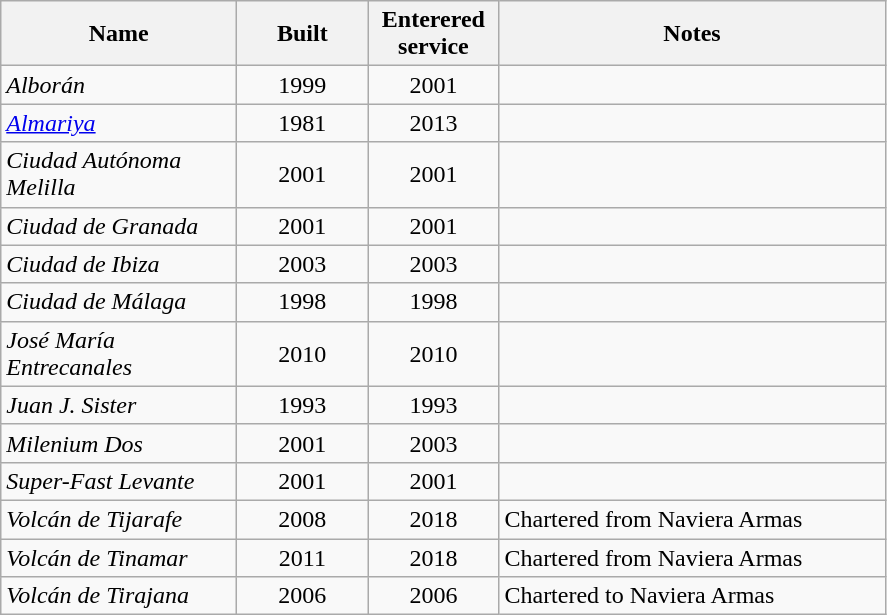<table class="wikitable sortable" border="1">
<tr>
<th scope="col" width="150pt">Name</th>
<th scope="col" width="80pt">Built</th>
<th scope="col" width="80pt">Enterered service</th>
<th scope="col" width="250pt" class="unsortable">Notes</th>
</tr>
<tr>
<td><em>Alborán</em></td>
<td align="Center">1999</td>
<td align="Center">2001</td>
<td></td>
</tr>
<tr>
<td><a href='#'><em>Almariya</em></a></td>
<td align="Center">1981</td>
<td align="Center">2013</td>
<td></td>
</tr>
<tr>
<td><em>Ciudad Autónoma Melilla</em></td>
<td align="Center">2001</td>
<td align="Center">2001</td>
<td></td>
</tr>
<tr>
<td><em>Ciudad de Granada</em></td>
<td align="Center">2001</td>
<td align="Center">2001</td>
<td></td>
</tr>
<tr>
<td><em>Ciudad de Ibiza</em></td>
<td align="Center">2003</td>
<td align="Center">2003</td>
<td></td>
</tr>
<tr>
<td><em>Ciudad de Málaga</em></td>
<td align="Center">1998</td>
<td align="Center">1998</td>
<td></td>
</tr>
<tr>
<td><em>José María Entrecanales</em></td>
<td align="Center">2010</td>
<td align="Center">2010</td>
<td></td>
</tr>
<tr>
<td><em>Juan J. Sister</em></td>
<td align="Center">1993</td>
<td align="Center">1993</td>
<td></td>
</tr>
<tr>
<td><em>Milenium Dos</em></td>
<td align="Center">2001</td>
<td align="Center">2003</td>
<td></td>
</tr>
<tr>
<td><em>Super-Fast Levante</em></td>
<td align="Center">2001</td>
<td align="Center">2001</td>
<td></td>
</tr>
<tr>
<td><em>Volcán de Tijarafe</em></td>
<td align="Center">2008</td>
<td align="Center">2018</td>
<td>Chartered from Naviera Armas</td>
</tr>
<tr>
<td><em>Volcán de Tinamar</em></td>
<td align="Center">2011</td>
<td align="Center">2018</td>
<td>Chartered from Naviera Armas</td>
</tr>
<tr>
<td><em>Volcán de Tirajana</em></td>
<td align="Center">2006</td>
<td align="Center">2006</td>
<td>Chartered to Naviera Armas</td>
</tr>
</table>
